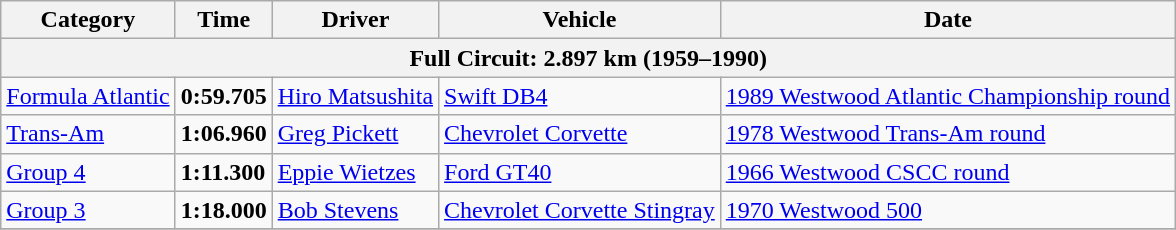<table class="wikitable">
<tr>
<th>Category</th>
<th>Time</th>
<th>Driver</th>
<th>Vehicle</th>
<th>Date</th>
</tr>
<tr>
<th colspan=5>Full Circuit: 2.897 km (1959–1990)</th>
</tr>
<tr>
<td><a href='#'>Formula Atlantic</a></td>
<td><strong>0:59.705</strong></td>
<td><a href='#'>Hiro Matsushita</a></td>
<td><a href='#'>Swift DB4</a></td>
<td><a href='#'>1989 Westwood Atlantic Championship round</a></td>
</tr>
<tr>
<td><a href='#'>Trans-Am</a></td>
<td><strong>1:06.960</strong></td>
<td><a href='#'>Greg Pickett</a></td>
<td><a href='#'>Chevrolet Corvette</a></td>
<td><a href='#'>1978 Westwood Trans-Am round</a></td>
</tr>
<tr>
<td><a href='#'>Group 4</a></td>
<td><strong>1:11.300</strong></td>
<td><a href='#'>Eppie Wietzes</a></td>
<td><a href='#'>Ford GT40</a></td>
<td><a href='#'>1966 Westwood CSCC round</a></td>
</tr>
<tr>
<td><a href='#'>Group 3</a></td>
<td><strong>1:18.000</strong></td>
<td><a href='#'>Bob Stevens</a></td>
<td><a href='#'>Chevrolet Corvette Stingray</a></td>
<td><a href='#'>1970 Westwood 500</a></td>
</tr>
<tr>
</tr>
</table>
